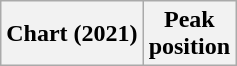<table class="wikitable sortable plainrowheaders">
<tr>
<th>Chart (2021)</th>
<th>Peak<br>position</th>
</tr>
</table>
